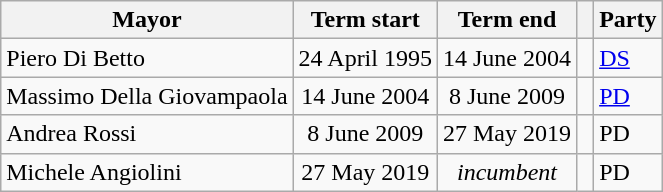<table class="wikitable">
<tr>
<th>Mayor</th>
<th>Term start</th>
<th>Term end</th>
<th class=unsortable> </th>
<th>Party</th>
</tr>
<tr>
<td>Piero Di Betto</td>
<td align=center>24 April 1995</td>
<td align=center>14 June 2004</td>
<td bgcolor=></td>
<td><a href='#'>DS</a></td>
</tr>
<tr>
<td>Massimo Della Giovampaola</td>
<td align=center>14 June 2004</td>
<td align=center>8 June 2009</td>
<td bgcolor=></td>
<td><a href='#'>PD</a></td>
</tr>
<tr>
<td>Andrea Rossi</td>
<td align=center>8 June 2009</td>
<td align=center>27 May 2019</td>
<td bgcolor=></td>
<td>PD</td>
</tr>
<tr>
<td>Michele Angiolini</td>
<td align=center>27 May 2019</td>
<td align=center><em>incumbent</em></td>
<td bgcolor=></td>
<td>PD</td>
</tr>
</table>
